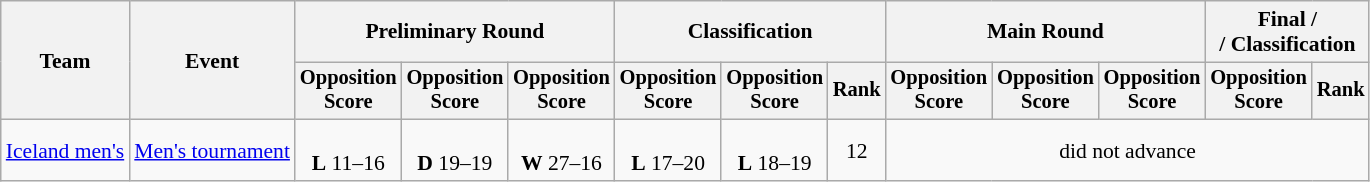<table class="wikitable" style="font-size:90%">
<tr>
<th rowspan=2>Team</th>
<th rowspan=2>Event</th>
<th colspan=3>Preliminary Round</th>
<th colspan=3>Classification</th>
<th colspan=3>Main Round</th>
<th colspan=2>Final / <br>/ Classification</th>
</tr>
<tr style="font-size:95%">
<th>Opposition<br>Score</th>
<th>Opposition<br>Score</th>
<th>Opposition<br>Score</th>
<th>Opposition<br>Score</th>
<th>Opposition<br>Score</th>
<th>Rank</th>
<th>Opposition<br>Score</th>
<th>Opposition<br>Score</th>
<th>Opposition<br>Score</th>
<th>Opposition<br>Score</th>
<th>Rank</th>
</tr>
<tr align=center>
<td align=left><a href='#'>Iceland men's</a></td>
<td align=left><a href='#'>Men's tournament</a></td>
<td><br><strong>L</strong> 11–16</td>
<td><br><strong>D</strong> 19–19</td>
<td><br><strong>W</strong> 27–16</td>
<td><br><strong>L</strong> 17–20</td>
<td><br><strong>L</strong> 18–19</td>
<td>12</td>
<td colspan=5>did not advance</td>
</tr>
</table>
